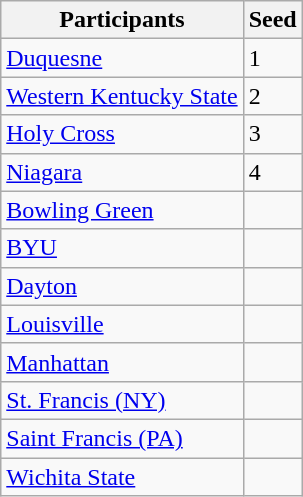<table class="wikitable">
<tr>
<th>Participants</th>
<th>Seed</th>
</tr>
<tr>
<td><a href='#'>Duquesne</a></td>
<td>1</td>
</tr>
<tr>
<td><a href='#'>Western Kentucky State</a></td>
<td>2</td>
</tr>
<tr>
<td><a href='#'>Holy Cross</a></td>
<td>3</td>
</tr>
<tr>
<td><a href='#'>Niagara</a></td>
<td>4</td>
</tr>
<tr>
<td><a href='#'>Bowling Green</a></td>
<td></td>
</tr>
<tr>
<td><a href='#'>BYU</a></td>
<td></td>
</tr>
<tr>
<td><a href='#'>Dayton</a></td>
<td></td>
</tr>
<tr>
<td><a href='#'>Louisville</a></td>
<td></td>
</tr>
<tr>
<td><a href='#'>Manhattan</a></td>
<td></td>
</tr>
<tr>
<td><a href='#'>St. Francis (NY)</a></td>
<td></td>
</tr>
<tr>
<td><a href='#'>Saint Francis (PA)</a></td>
<td></td>
</tr>
<tr>
<td><a href='#'>Wichita State</a></td>
<td></td>
</tr>
</table>
